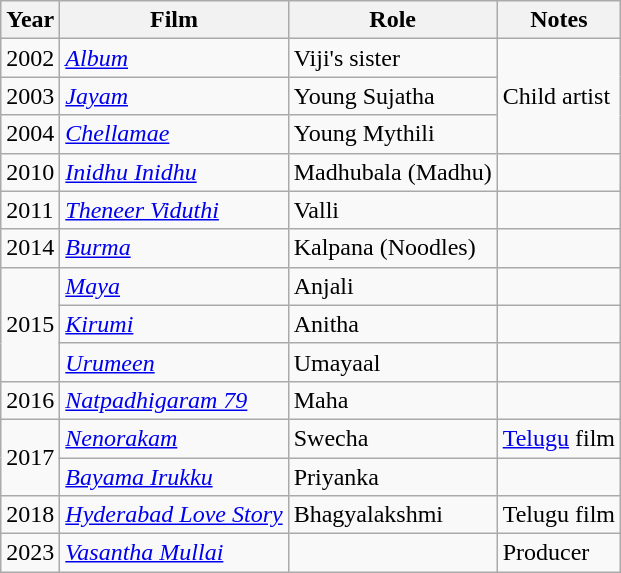<table class="wikitable sortable">
<tr>
<th>Year</th>
<th>Film</th>
<th>Role</th>
<th>Notes</th>
</tr>
<tr>
<td>2002</td>
<td><em><a href='#'>Album</a></em></td>
<td>Viji's sister</td>
<td rowspan="3">Child artist</td>
</tr>
<tr>
<td>2003</td>
<td><em><a href='#'>Jayam</a></em></td>
<td>Young Sujatha</td>
</tr>
<tr>
<td>2004</td>
<td><em><a href='#'>Chellamae</a></em></td>
<td>Young Mythili</td>
</tr>
<tr>
<td>2010</td>
<td><em><a href='#'>Inidhu Inidhu</a></em></td>
<td>Madhubala (Madhu)</td>
<td></td>
</tr>
<tr>
<td>2011</td>
<td><em><a href='#'>Theneer Viduthi</a></em></td>
<td>Valli</td>
<td></td>
</tr>
<tr>
<td>2014</td>
<td><em><a href='#'>Burma</a></em></td>
<td>Kalpana (Noodles)</td>
<td></td>
</tr>
<tr>
<td rowspan="3">2015</td>
<td><em><a href='#'>Maya</a></em></td>
<td>Anjali</td>
<td></td>
</tr>
<tr>
<td><em><a href='#'>Kirumi</a></em></td>
<td>Anitha</td>
<td></td>
</tr>
<tr>
<td><em><a href='#'>Urumeen</a></em></td>
<td>Umayaal</td>
<td></td>
</tr>
<tr>
<td>2016</td>
<td><em><a href='#'>Natpadhigaram 79</a></em></td>
<td>Maha</td>
<td></td>
</tr>
<tr>
<td rowspan="2">2017</td>
<td><em><a href='#'>Nenorakam</a></em></td>
<td>Swecha</td>
<td><a href='#'>Telugu</a> film</td>
</tr>
<tr>
<td><em><a href='#'>Bayama Irukku</a></em></td>
<td>Priyanka</td>
<td></td>
</tr>
<tr>
<td>2018</td>
<td><em><a href='#'>Hyderabad Love Story</a></em></td>
<td>Bhagyalakshmi</td>
<td>Telugu film</td>
</tr>
<tr>
<td>2023</td>
<td><em><a href='#'>Vasantha Mullai</a></em></td>
<td></td>
<td>Producer</td>
</tr>
</table>
